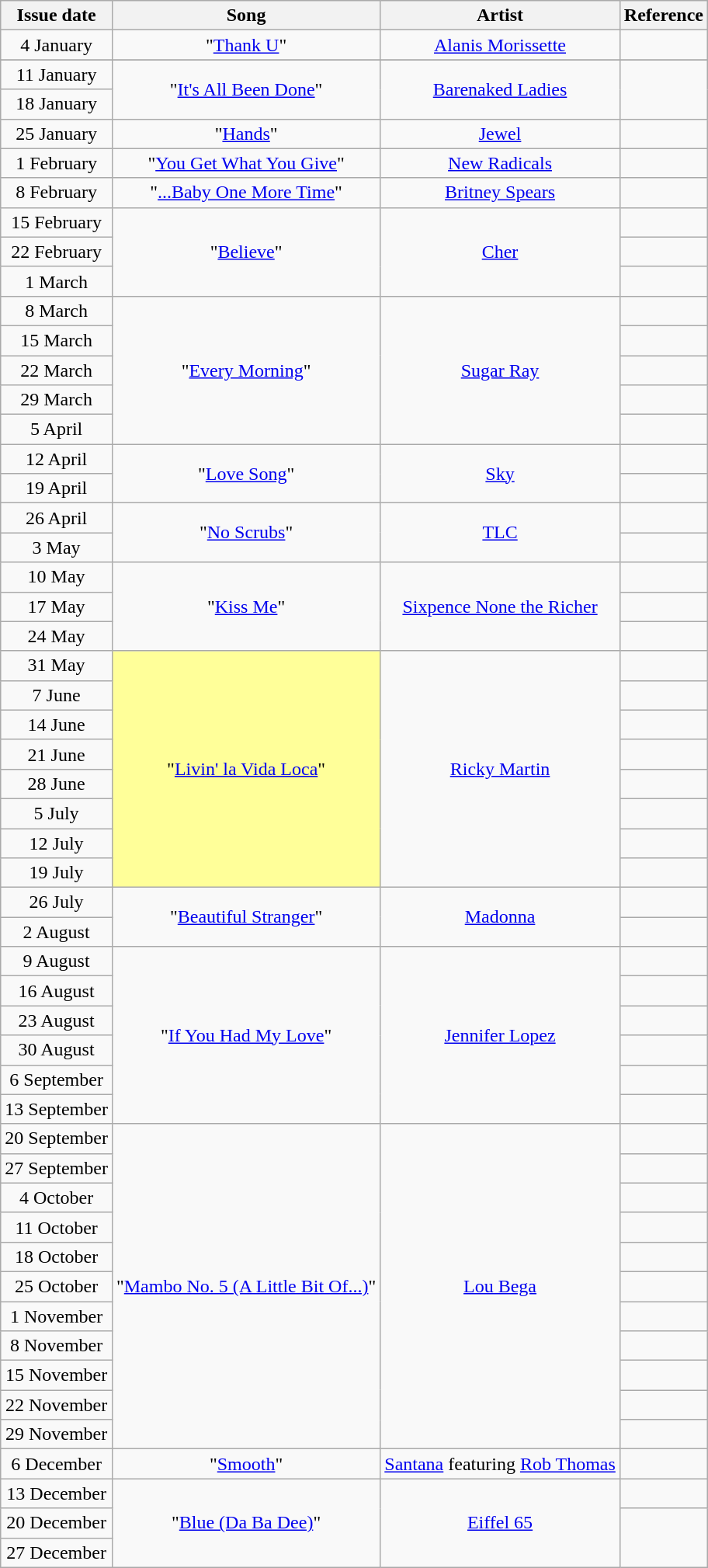<table class="wikitable">
<tr>
<th align="center">Issue date</th>
<th align="center">Song</th>
<th align="center">Artist</th>
<th align="center">Reference</th>
</tr>
<tr>
<td align="center">4 January</td>
<td align="center">"<a href='#'>Thank U</a>"</td>
<td align="center"><a href='#'>Alanis Morissette</a></td>
<td align="center"></td>
</tr>
<tr>
</tr>
<tr>
<td align="center">11 January</td>
<td align="center" rowspan="2">"<a href='#'>It's All Been Done</a>"</td>
<td align="center" rowspan="2"><a href='#'>Barenaked Ladies</a></td>
<td align="center" rowspan="2"></td>
</tr>
<tr>
<td align="center">18 January</td>
</tr>
<tr>
<td align="center">25 January</td>
<td align="center">"<a href='#'>Hands</a>"</td>
<td align="center"><a href='#'>Jewel</a></td>
<td align="center"></td>
</tr>
<tr>
<td align="center">1 February</td>
<td align="center">"<a href='#'>You Get What You Give</a>"</td>
<td align="center"><a href='#'>New Radicals</a></td>
<td align="center"></td>
</tr>
<tr>
<td align="center">8 February</td>
<td align="center">"<a href='#'>...Baby One More Time</a>"</td>
<td align="center"><a href='#'>Britney Spears</a></td>
<td align="center"></td>
</tr>
<tr>
<td align="center">15 February</td>
<td align="center" rowspan="3">"<a href='#'>Believe</a>"</td>
<td align="center" rowspan="3"><a href='#'>Cher</a></td>
<td align="center"></td>
</tr>
<tr>
<td align="center">22 February</td>
<td align="center"></td>
</tr>
<tr>
<td align="center">1 March</td>
<td align="center"></td>
</tr>
<tr>
<td align="center">8 March</td>
<td align="center" rowspan="5">"<a href='#'>Every Morning</a>"</td>
<td align="center" rowspan="5"><a href='#'>Sugar Ray</a></td>
<td align="center"></td>
</tr>
<tr>
<td align="center">15 March</td>
<td align="center"></td>
</tr>
<tr>
<td align="center">22 March</td>
<td align="center"></td>
</tr>
<tr>
<td align="center">29 March</td>
<td align="center"></td>
</tr>
<tr>
<td align="center">5 April</td>
<td align="center"></td>
</tr>
<tr>
<td align="center">12 April</td>
<td align="center" rowspan="2">"<a href='#'>Love Song</a>"</td>
<td align="center" rowspan="2"><a href='#'>Sky</a></td>
<td align="center"></td>
</tr>
<tr>
<td align="center">19 April</td>
<td align="center"></td>
</tr>
<tr>
<td align="center">26 April</td>
<td align="center" rowspan="2">"<a href='#'>No Scrubs</a>"</td>
<td align="center" rowspan="2"><a href='#'>TLC</a></td>
<td align="center"></td>
</tr>
<tr>
<td align="center">3 May</td>
<td align="center"></td>
</tr>
<tr>
<td align="center">10 May</td>
<td align="center" rowspan="3">"<a href='#'>Kiss Me</a>"</td>
<td align="center" rowspan="3"><a href='#'>Sixpence None the Richer</a></td>
<td align="center"></td>
</tr>
<tr>
<td align="center">17 May</td>
<td align="center"></td>
</tr>
<tr>
<td align="center">24 May</td>
<td align="center"></td>
</tr>
<tr>
<td align="center">31 May</td>
<td bgcolor=#FFFF99 align="center" rowspan="8">"<a href='#'>Livin' la Vida Loca</a>"</td>
<td align="center" rowspan="8"><a href='#'>Ricky Martin</a></td>
<td align="center"></td>
</tr>
<tr>
<td align="center">7 June</td>
<td align="center"></td>
</tr>
<tr>
<td align="center">14 June</td>
<td align="center"></td>
</tr>
<tr>
<td align="center">21 June</td>
<td align="center"></td>
</tr>
<tr>
<td align="center">28 June</td>
<td align="center"></td>
</tr>
<tr>
<td align="center">5 July</td>
<td align="center"></td>
</tr>
<tr>
<td align="center">12 July</td>
<td align="center"></td>
</tr>
<tr>
<td align="center">19 July</td>
<td align="center"></td>
</tr>
<tr>
<td align="center">26 July</td>
<td align="center" rowspan="2">"<a href='#'>Beautiful Stranger</a>"</td>
<td align="center" rowspan="2"><a href='#'>Madonna</a></td>
<td align="center"></td>
</tr>
<tr>
<td align="center">2 August</td>
<td align="center"></td>
</tr>
<tr>
<td align="center">9 August</td>
<td align="center" rowspan="6">"<a href='#'>If You Had My Love</a>"</td>
<td align="center" rowspan="6"><a href='#'>Jennifer Lopez</a></td>
<td align="center"></td>
</tr>
<tr>
<td align="center">16 August</td>
<td align="center"></td>
</tr>
<tr>
<td align="center">23 August</td>
<td align="center"></td>
</tr>
<tr>
<td align="center">30 August</td>
<td align="center"></td>
</tr>
<tr>
<td align="center">6 September</td>
<td align="center"></td>
</tr>
<tr>
<td align="center">13 September</td>
<td align="center"></td>
</tr>
<tr>
<td align="center">20 September</td>
<td align="center" rowspan="11">"<a href='#'>Mambo No. 5 (A Little Bit Of...)</a>"</td>
<td align="center" rowspan="11"><a href='#'>Lou Bega</a></td>
<td align="center"></td>
</tr>
<tr>
<td align="center">27 September</td>
<td align="center"></td>
</tr>
<tr>
<td align="center">4 October</td>
<td align="center"></td>
</tr>
<tr>
<td align="center">11 October</td>
<td align="center"></td>
</tr>
<tr>
<td align="center">18 October</td>
<td align="center"></td>
</tr>
<tr>
<td align="center">25 October</td>
<td align="center"></td>
</tr>
<tr>
<td align="center">1 November</td>
<td align="center"></td>
</tr>
<tr>
<td align="center">8 November</td>
<td align="center"></td>
</tr>
<tr>
<td align="center">15 November</td>
<td align="center"></td>
</tr>
<tr>
<td align="center">22 November</td>
<td align="center"></td>
</tr>
<tr>
<td align="center">29 November</td>
<td align="center"></td>
</tr>
<tr>
<td align="center">6 December</td>
<td align="center">"<a href='#'>Smooth</a>"</td>
<td align="center"><a href='#'>Santana</a> featuring <a href='#'>Rob Thomas</a></td>
<td align="center"></td>
</tr>
<tr>
<td align="center">13 December</td>
<td align="center" rowspan="3">"<a href='#'>Blue (Da Ba Dee)</a>"</td>
<td align="center" rowspan="3"><a href='#'>Eiffel 65</a></td>
<td align="center"></td>
</tr>
<tr>
<td align="center">20 December</td>
<td align="center" rowspan="2"></td>
</tr>
<tr>
<td align="center">27 December</td>
</tr>
</table>
